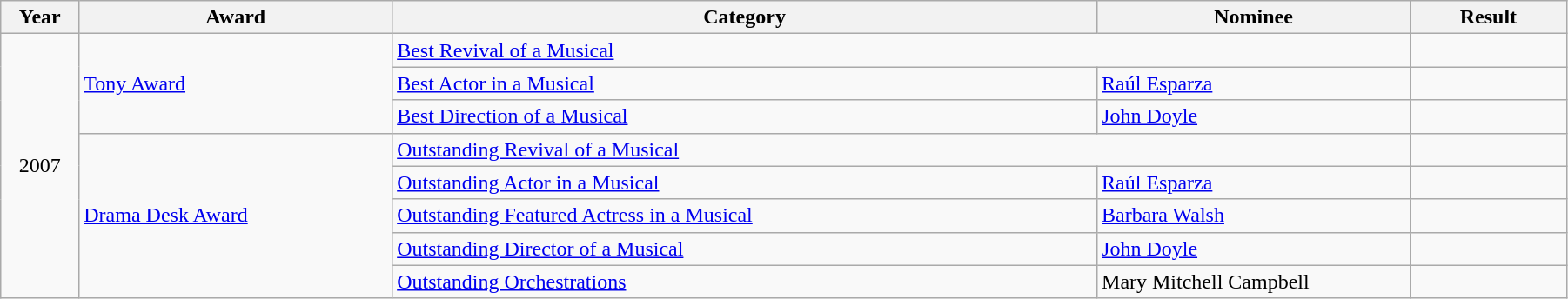<table class="wikitable" width="95%">
<tr>
<th width="5%">Year</th>
<th width="20%">Award</th>
<th width="45%">Category</th>
<th width="20%">Nominee</th>
<th width="10%">Result</th>
</tr>
<tr>
<td rowspan="8" align="center">2007</td>
<td rowspan="3"><a href='#'>Tony Award</a></td>
<td colspan="2"><a href='#'>Best Revival of a Musical</a></td>
<td></td>
</tr>
<tr>
<td><a href='#'>Best Actor in a Musical</a></td>
<td><a href='#'>Raúl Esparza</a></td>
<td></td>
</tr>
<tr>
<td><a href='#'>Best Direction of a Musical</a></td>
<td><a href='#'>John Doyle</a></td>
<td></td>
</tr>
<tr>
<td rowspan="5"><a href='#'>Drama Desk Award</a></td>
<td colspan="2"><a href='#'>Outstanding Revival of a Musical</a></td>
<td></td>
</tr>
<tr>
<td><a href='#'>Outstanding Actor in a Musical</a></td>
<td><a href='#'>Raúl Esparza</a></td>
<td></td>
</tr>
<tr>
<td><a href='#'>Outstanding Featured Actress in a Musical</a></td>
<td><a href='#'>Barbara Walsh</a></td>
<td></td>
</tr>
<tr>
<td><a href='#'>Outstanding Director of a Musical</a></td>
<td><a href='#'>John Doyle</a></td>
<td></td>
</tr>
<tr>
<td><a href='#'>Outstanding Orchestrations</a></td>
<td>Mary Mitchell Campbell</td>
<td></td>
</tr>
</table>
